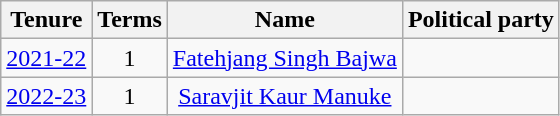<table class="wikitable sortable">
<tr>
<th>Tenure</th>
<th>Terms</th>
<th>Name</th>
<th colspan="2">Political party</th>
</tr>
<tr align="center">
<td><a href='#'>2021-22</a></td>
<td>1</td>
<td><a href='#'>Fatehjang Singh Bajwa</a></td>
<td></td>
</tr>
<tr align="center">
<td><a href='#'>2022-23</a></td>
<td>1</td>
<td><a href='#'>Saravjit Kaur Manuke</a></td>
<td></td>
</tr>
</table>
